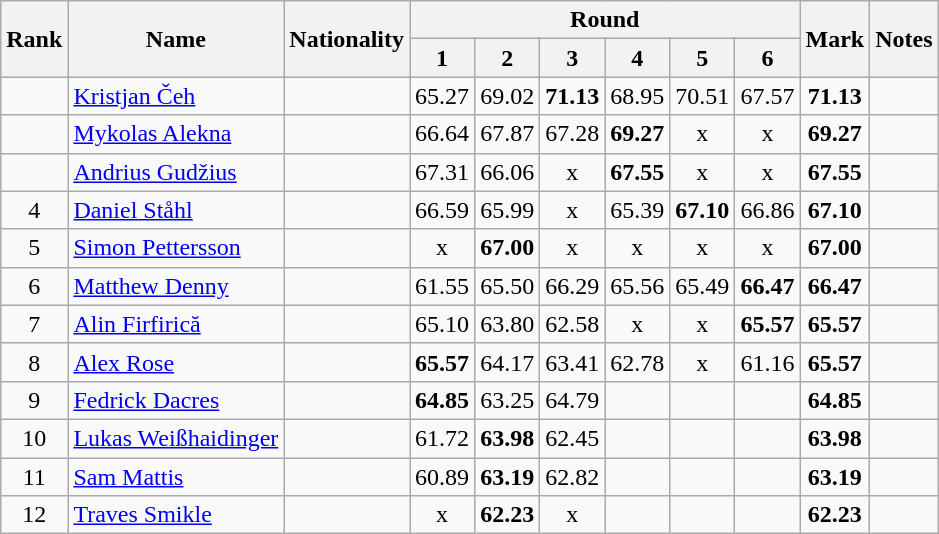<table class="wikitable sortable" style="text-align:center">
<tr>
<th rowspan=2>Rank</th>
<th rowspan=2>Name</th>
<th rowspan=2>Nationality</th>
<th colspan=6>Round</th>
<th rowspan=2>Mark</th>
<th rowspan=2>Notes</th>
</tr>
<tr>
<th>1</th>
<th>2</th>
<th>3</th>
<th>4</th>
<th>5</th>
<th>6</th>
</tr>
<tr>
<td></td>
<td align=left><a href='#'>Kristjan Čeh</a></td>
<td align=left></td>
<td>65.27</td>
<td>69.02</td>
<td><strong>71.13</strong></td>
<td>68.95</td>
<td>70.51</td>
<td>67.57</td>
<td><strong>71.13</strong></td>
<td></td>
</tr>
<tr>
<td></td>
<td align=left><a href='#'>Mykolas Alekna</a></td>
<td align=left></td>
<td>66.64</td>
<td>67.87</td>
<td>67.28</td>
<td><strong>69.27</strong></td>
<td>x</td>
<td>x</td>
<td><strong>69.27</strong></td>
<td></td>
</tr>
<tr>
<td></td>
<td align=left><a href='#'>Andrius Gudžius</a></td>
<td align=left></td>
<td>67.31</td>
<td>66.06</td>
<td>x</td>
<td><strong>67.55</strong></td>
<td>x</td>
<td>x</td>
<td><strong>67.55</strong></td>
<td></td>
</tr>
<tr>
<td>4</td>
<td align=left><a href='#'>Daniel Ståhl</a></td>
<td align=left></td>
<td>66.59</td>
<td>65.99</td>
<td>x</td>
<td>65.39</td>
<td><strong>67.10</strong></td>
<td>66.86</td>
<td><strong>67.10</strong></td>
<td></td>
</tr>
<tr>
<td>5</td>
<td align=left><a href='#'>Simon Pettersson</a></td>
<td align=left></td>
<td>x</td>
<td><strong>67.00</strong></td>
<td>x</td>
<td>x</td>
<td>x</td>
<td>x</td>
<td><strong>67.00</strong></td>
<td></td>
</tr>
<tr>
<td>6</td>
<td align=left><a href='#'>Matthew Denny</a></td>
<td align=left></td>
<td>61.55</td>
<td>65.50</td>
<td>66.29</td>
<td>65.56</td>
<td>65.49</td>
<td><strong>66.47</strong></td>
<td><strong>66.47</strong></td>
<td></td>
</tr>
<tr>
<td>7</td>
<td align=left><a href='#'>Alin Firfirică</a></td>
<td align=left></td>
<td>65.10</td>
<td>63.80</td>
<td>62.58</td>
<td>x</td>
<td>x</td>
<td><strong>65.57</strong></td>
<td><strong>65.57</strong></td>
<td></td>
</tr>
<tr>
<td>8</td>
<td align=left><a href='#'>Alex Rose</a></td>
<td align=left></td>
<td><strong>65.57</strong></td>
<td>64.17</td>
<td>63.41</td>
<td>62.78</td>
<td>x</td>
<td>61.16</td>
<td><strong>65.57</strong></td>
<td></td>
</tr>
<tr>
<td>9</td>
<td align=left><a href='#'>Fedrick Dacres</a></td>
<td align=left></td>
<td><strong>64.85</strong></td>
<td>63.25</td>
<td>64.79</td>
<td></td>
<td></td>
<td></td>
<td><strong>64.85</strong></td>
<td></td>
</tr>
<tr>
<td>10</td>
<td align=left><a href='#'>Lukas Weißhaidinger</a></td>
<td align=left></td>
<td>61.72</td>
<td><strong>63.98</strong></td>
<td>62.45</td>
<td></td>
<td></td>
<td></td>
<td><strong>63.98</strong></td>
<td></td>
</tr>
<tr>
<td>11</td>
<td align=left><a href='#'>Sam Mattis</a></td>
<td align=left></td>
<td>60.89</td>
<td><strong>63.19</strong></td>
<td>62.82</td>
<td></td>
<td></td>
<td></td>
<td><strong>63.19</strong></td>
<td></td>
</tr>
<tr>
<td>12</td>
<td align=left><a href='#'>Traves Smikle</a></td>
<td align=left></td>
<td>x</td>
<td><strong>62.23</strong></td>
<td>x</td>
<td></td>
<td></td>
<td></td>
<td><strong>62.23</strong></td>
<td></td>
</tr>
</table>
